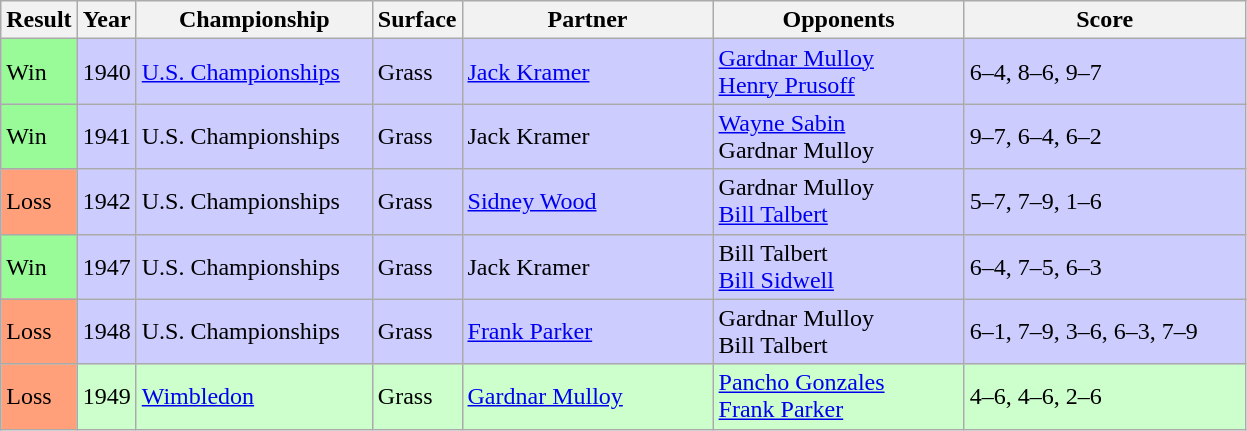<table class="sortable wikitable">
<tr>
<th style="width:40px">Result</th>
<th style="width:30px">Year</th>
<th style="width:150px">Championship</th>
<th style="width:50px">Surface</th>
<th style="width:160px">Partner</th>
<th style="width:160px">Opponents</th>
<th style="width:180px" class="unsortable">Score</th>
</tr>
<tr style="background:#ccf;">
<td style="background:#98fb98;">Win</td>
<td>1940</td>
<td><a href='#'>U.S. Championships</a></td>
<td>Grass</td>
<td> <a href='#'>Jack Kramer</a></td>
<td> <a href='#'>Gardnar Mulloy</a> <br>  <a href='#'>Henry Prusoff</a></td>
<td>6–4, 8–6, 9–7</td>
</tr>
<tr style="background:#ccf;">
<td style="background:#98fb98;">Win</td>
<td>1941</td>
<td>U.S. Championships</td>
<td>Grass</td>
<td> Jack Kramer</td>
<td> <a href='#'>Wayne Sabin</a> <br>  Gardnar Mulloy</td>
<td>9–7, 6–4, 6–2</td>
</tr>
<tr style="background:#ccf;">
<td style="background:#ffa07a;">Loss</td>
<td>1942</td>
<td>U.S. Championships</td>
<td>Grass</td>
<td> <a href='#'>Sidney Wood</a></td>
<td> Gardnar Mulloy <br>  <a href='#'>Bill Talbert</a></td>
<td>5–7, 7–9, 1–6</td>
</tr>
<tr style="background:#ccf;">
<td style="background:#98fb98;">Win</td>
<td>1947</td>
<td>U.S. Championships</td>
<td>Grass</td>
<td> Jack Kramer</td>
<td> Bill Talbert <br>  <a href='#'>Bill Sidwell</a></td>
<td>6–4, 7–5, 6–3</td>
</tr>
<tr style="background:#ccf;">
<td style="background:#ffa07a;">Loss</td>
<td>1948</td>
<td>U.S. Championships</td>
<td>Grass</td>
<td> <a href='#'>Frank Parker</a></td>
<td> Gardnar Mulloy <br>  Bill Talbert</td>
<td>6–1, 7–9, 3–6, 6–3, 7–9</td>
</tr>
<tr style="background:#cfc;">
<td style="background:#ffa07a;">Loss</td>
<td>1949</td>
<td><a href='#'>Wimbledon</a></td>
<td>Grass</td>
<td> <a href='#'>Gardnar Mulloy</a></td>
<td> <a href='#'>Pancho Gonzales</a> <br>  <a href='#'>Frank Parker</a></td>
<td>4–6, 4–6, 2–6</td>
</tr>
</table>
